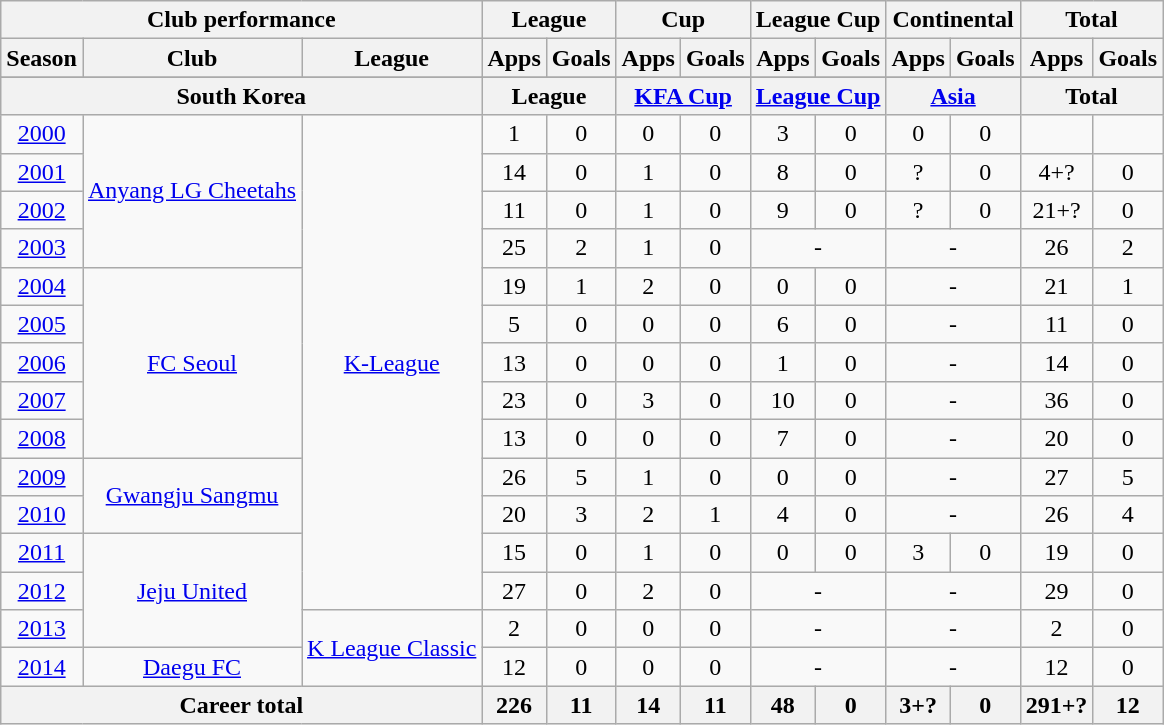<table class="wikitable" style="text-align:center">
<tr>
<th colspan=3>Club performance</th>
<th colspan=2>League</th>
<th colspan=2>Cup</th>
<th colspan=2>League Cup</th>
<th colspan=2>Continental</th>
<th colspan=2>Total</th>
</tr>
<tr>
<th>Season</th>
<th>Club</th>
<th>League</th>
<th>Apps</th>
<th>Goals</th>
<th>Apps</th>
<th>Goals</th>
<th>Apps</th>
<th>Goals</th>
<th>Apps</th>
<th>Goals</th>
<th>Apps</th>
<th>Goals</th>
</tr>
<tr>
</tr>
<tr>
<th colspan=3>South Korea</th>
<th colspan=2>League</th>
<th colspan=2><a href='#'>KFA Cup</a></th>
<th colspan=2><a href='#'>League Cup</a></th>
<th colspan=2><a href='#'>Asia</a></th>
<th colspan=2>Total</th>
</tr>
<tr>
<td><a href='#'>2000</a></td>
<td rowspan="4"><a href='#'>Anyang LG Cheetahs</a></td>
<td rowspan="13"><a href='#'>K-League</a></td>
<td>1</td>
<td>0</td>
<td>0</td>
<td>0</td>
<td>3</td>
<td>0</td>
<td>0</td>
<td>0</td>
<td></td>
<td></td>
</tr>
<tr>
<td><a href='#'>2001</a></td>
<td>14</td>
<td>0</td>
<td>1</td>
<td>0</td>
<td>8</td>
<td>0</td>
<td>?</td>
<td>0</td>
<td>4+?</td>
<td>0</td>
</tr>
<tr>
<td><a href='#'>2002</a></td>
<td>11</td>
<td>0</td>
<td>1</td>
<td>0</td>
<td>9</td>
<td>0</td>
<td>?</td>
<td>0</td>
<td>21+?</td>
<td>0</td>
</tr>
<tr>
<td><a href='#'>2003</a></td>
<td>25</td>
<td>2</td>
<td>1</td>
<td>0</td>
<td colspan="2">-</td>
<td colspan="2">-</td>
<td>26</td>
<td>2</td>
</tr>
<tr>
<td><a href='#'>2004</a></td>
<td rowspan="5"><a href='#'>FC Seoul</a></td>
<td>19</td>
<td>1</td>
<td>2</td>
<td>0</td>
<td>0</td>
<td>0</td>
<td colspan="2">-</td>
<td>21</td>
<td>1</td>
</tr>
<tr>
<td><a href='#'>2005</a></td>
<td>5</td>
<td>0</td>
<td>0</td>
<td>0</td>
<td>6</td>
<td>0</td>
<td colspan="2">-</td>
<td>11</td>
<td>0</td>
</tr>
<tr>
<td><a href='#'>2006</a></td>
<td>13</td>
<td>0</td>
<td>0</td>
<td>0</td>
<td>1</td>
<td>0</td>
<td colspan="2">-</td>
<td>14</td>
<td>0</td>
</tr>
<tr>
<td><a href='#'>2007</a></td>
<td>23</td>
<td>0</td>
<td>3</td>
<td>0</td>
<td>10</td>
<td>0</td>
<td colspan="2">-</td>
<td>36</td>
<td>0</td>
</tr>
<tr>
<td><a href='#'>2008</a></td>
<td>13</td>
<td>0</td>
<td>0</td>
<td>0</td>
<td>7</td>
<td>0</td>
<td colspan="2">-</td>
<td>20</td>
<td>0</td>
</tr>
<tr>
<td><a href='#'>2009</a></td>
<td rowspan="2"><a href='#'>Gwangju Sangmu</a></td>
<td>26</td>
<td>5</td>
<td>1</td>
<td>0</td>
<td>0</td>
<td>0</td>
<td colspan="2">-</td>
<td>27</td>
<td>5</td>
</tr>
<tr>
<td><a href='#'>2010</a></td>
<td>20</td>
<td>3</td>
<td>2</td>
<td>1</td>
<td>4</td>
<td>0</td>
<td colspan="2">-</td>
<td>26</td>
<td>4</td>
</tr>
<tr>
<td><a href='#'>2011</a></td>
<td rowspan="3"><a href='#'>Jeju United</a></td>
<td>15</td>
<td>0</td>
<td>1</td>
<td>0</td>
<td>0</td>
<td>0</td>
<td>3</td>
<td>0</td>
<td>19</td>
<td>0</td>
</tr>
<tr>
<td><a href='#'>2012</a></td>
<td>27</td>
<td>0</td>
<td>2</td>
<td>0</td>
<td colspan="2">-</td>
<td colspan="2">-</td>
<td>29</td>
<td>0</td>
</tr>
<tr>
<td><a href='#'>2013</a></td>
<td rowspan="2"><a href='#'>K League Classic</a></td>
<td>2</td>
<td>0</td>
<td>0</td>
<td>0</td>
<td colspan="2">-</td>
<td colspan="2">-</td>
<td>2</td>
<td>0</td>
</tr>
<tr>
<td><a href='#'>2014</a></td>
<td rowspan="1"><a href='#'>Daegu FC</a></td>
<td>12</td>
<td>0</td>
<td>0</td>
<td>0</td>
<td colspan="2">-</td>
<td colspan="2">-</td>
<td>12</td>
<td>0</td>
</tr>
<tr>
<th colspan=3>Career total</th>
<th>226</th>
<th>11</th>
<th>14</th>
<th>11</th>
<th>48</th>
<th>0</th>
<th>3+?</th>
<th>0</th>
<th>291+?</th>
<th>12</th>
</tr>
</table>
